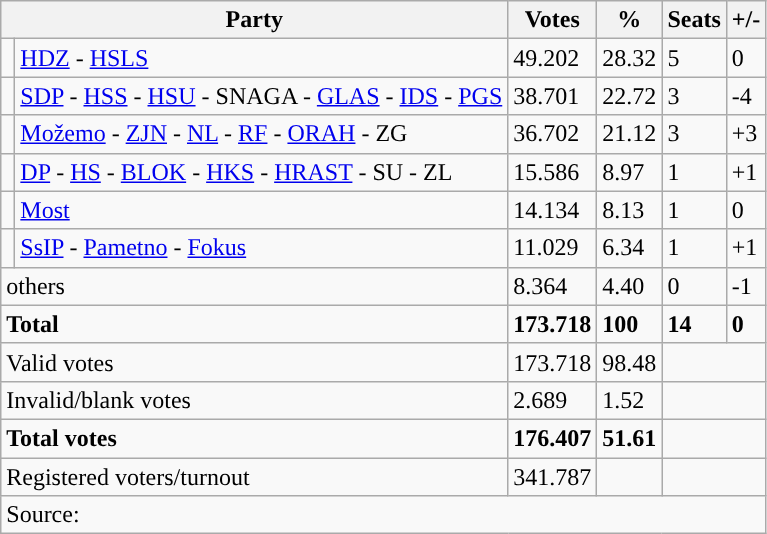<table class="wikitable" style="text-align: left;">
<tr>
<th colspan="2">Party</th>
<th>Votes</th>
<th>%</th>
<th>Seats</th>
<th>+/-</th>
</tr>
<tr>
<td width="2" style="background-color: "></td>
<td><a href='#'>HDZ</a> - <a href='#'>HSLS</a></td>
<td>49.202</td>
<td>28.32</td>
<td>5</td>
<td>0</td>
</tr>
<tr>
<td style="background-color: "></td>
<td><a href='#'>SDP</a> - <a href='#'>HSS</a> - <a href='#'>HSU</a> - SNAGA - <a href='#'>GLAS</a> - <a href='#'>IDS</a> - <a href='#'>PGS</a></td>
<td>38.701</td>
<td>22.72</td>
<td>3</td>
<td>-4</td>
</tr>
<tr>
<td style="background-color: "></td>
<td><a href='#'>Možemo</a> - <a href='#'>ZJN</a> - <a href='#'>NL</a> - <a href='#'>RF</a> - <a href='#'>ORAH</a> - ZG</td>
<td>36.702</td>
<td>21.12</td>
<td>3</td>
<td>+3</td>
</tr>
<tr>
<td style="background-color: "></td>
<td><a href='#'>DP</a> - <a href='#'>HS</a> - <a href='#'>BLOK</a> - <a href='#'>HKS</a> - <a href='#'>HRAST</a> - SU - ZL</td>
<td>15.586</td>
<td>8.97</td>
<td>1</td>
<td>+1</td>
</tr>
<tr>
<td style="background-color: "></td>
<td><a href='#'>Most</a></td>
<td>14.134</td>
<td>8.13</td>
<td>1</td>
<td>0</td>
</tr>
<tr>
<td style="background-color: "></td>
<td><a href='#'>SsIP</a> - <a href='#'>Pametno</a> - <a href='#'>Fokus</a></td>
<td>11.029</td>
<td>6.34</td>
<td>1</td>
<td>+1</td>
</tr>
<tr>
<td colspan="2">others</td>
<td>8.364</td>
<td>4.40</td>
<td>0</td>
<td>-1</td>
</tr>
<tr>
<td colspan="2"><strong>Total</strong></td>
<td><strong>173.718</strong></td>
<td><strong>100</strong></td>
<td><strong>14</strong></td>
<td><strong>0</strong></td>
</tr>
<tr>
<td colspan="2">Valid votes</td>
<td>173.718</td>
<td>98.48</td>
<td colspan="2"></td>
</tr>
<tr>
<td colspan="2">Invalid/blank votes</td>
<td>2.689</td>
<td>1.52</td>
<td colspan="2"></td>
</tr>
<tr>
<td colspan="2"><strong>Total votes</strong></td>
<td><strong>176.407</strong></td>
<td><strong>51.61</strong></td>
<td colspan="2"></td>
</tr>
<tr>
<td colspan="2">Registered voters/turnout</td>
<td votes14="5343">341.787</td>
<td></td>
<td colspan="2"></td>
</tr>
<tr>
<td colspan="6">Source: </td>
</tr>
</table>
